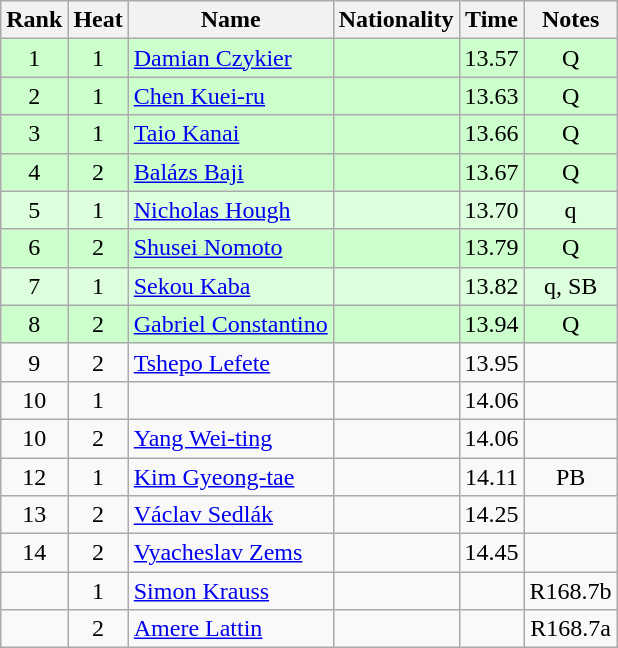<table class="wikitable sortable" style="text-align:center">
<tr>
<th>Rank</th>
<th>Heat</th>
<th>Name</th>
<th>Nationality</th>
<th>Time</th>
<th>Notes</th>
</tr>
<tr bgcolor=ccffcc>
<td>1</td>
<td>1</td>
<td align=left><a href='#'>Damian Czykier</a></td>
<td align=left></td>
<td>13.57</td>
<td>Q</td>
</tr>
<tr bgcolor=ccffcc>
<td>2</td>
<td>1</td>
<td align=left><a href='#'>Chen Kuei-ru</a></td>
<td align=left></td>
<td>13.63</td>
<td>Q</td>
</tr>
<tr bgcolor=ccffcc>
<td>3</td>
<td>1</td>
<td align=left><a href='#'>Taio Kanai</a></td>
<td align=left></td>
<td>13.66</td>
<td>Q</td>
</tr>
<tr bgcolor=ccffcc>
<td>4</td>
<td>2</td>
<td align=left><a href='#'>Balázs Baji</a></td>
<td align=left></td>
<td>13.67</td>
<td>Q</td>
</tr>
<tr bgcolor=ddffdd>
<td>5</td>
<td>1</td>
<td align=left><a href='#'>Nicholas Hough</a></td>
<td align=left></td>
<td>13.70</td>
<td>q</td>
</tr>
<tr bgcolor=ccffcc>
<td>6</td>
<td>2</td>
<td align=left><a href='#'>Shusei Nomoto</a></td>
<td align=left></td>
<td>13.79</td>
<td>Q</td>
</tr>
<tr bgcolor=ddffdd>
<td>7</td>
<td>1</td>
<td align=left><a href='#'>Sekou Kaba</a></td>
<td align=left></td>
<td>13.82</td>
<td>q, SB</td>
</tr>
<tr bgcolor=ccffcc>
<td>8</td>
<td>2</td>
<td align=left><a href='#'>Gabriel Constantino</a></td>
<td align=left></td>
<td>13.94</td>
<td>Q</td>
</tr>
<tr>
<td>9</td>
<td>2</td>
<td align=left><a href='#'>Tshepo Lefete</a></td>
<td align=left></td>
<td>13.95</td>
<td></td>
</tr>
<tr>
<td>10</td>
<td>1</td>
<td align=left></td>
<td align=left></td>
<td>14.06</td>
<td></td>
</tr>
<tr>
<td>10</td>
<td>2</td>
<td align=left><a href='#'>Yang Wei-ting</a></td>
<td align=left></td>
<td>14.06</td>
<td></td>
</tr>
<tr>
<td>12</td>
<td>1</td>
<td align=left><a href='#'>Kim Gyeong-tae</a></td>
<td align=left></td>
<td>14.11</td>
<td>PB</td>
</tr>
<tr>
<td>13</td>
<td>2</td>
<td align=left><a href='#'>Václav Sedlák</a></td>
<td align=left></td>
<td>14.25</td>
<td></td>
</tr>
<tr>
<td>14</td>
<td>2</td>
<td align=left><a href='#'>Vyacheslav Zems</a></td>
<td align=left></td>
<td>14.45</td>
<td></td>
</tr>
<tr>
<td></td>
<td>1</td>
<td align=left><a href='#'>Simon Krauss</a></td>
<td align=left></td>
<td></td>
<td>R168.7b</td>
</tr>
<tr>
<td></td>
<td>2</td>
<td align=left><a href='#'>Amere Lattin</a></td>
<td align=left></td>
<td></td>
<td>R168.7a</td>
</tr>
</table>
